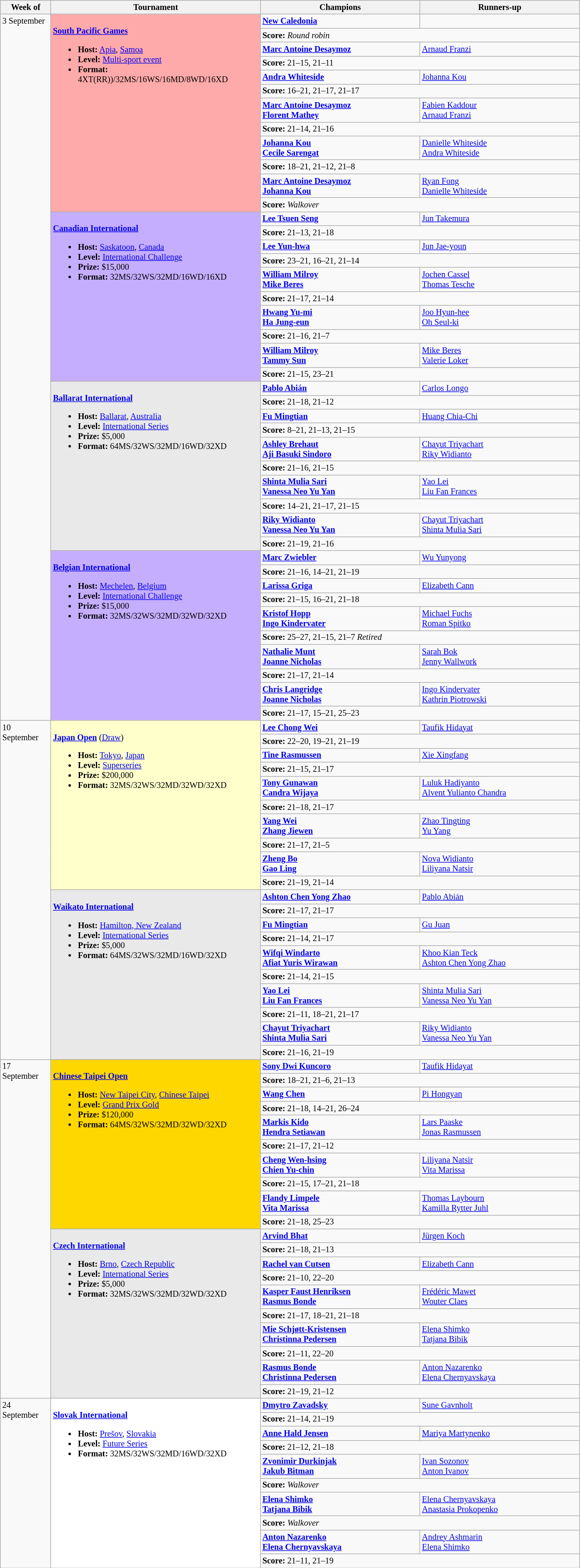<table class=wikitable style=font-size:85%>
<tr>
<th width=75>Week of</th>
<th width=330>Tournament</th>
<th width=250>Champions</th>
<th width=250>Runners-up</th>
</tr>
<tr valign=top>
<td rowspan=42>3 September</td>
<td style="background:#FFAAAA;" rowspan="12"><br><strong><a href='#'>South Pacific Games</a></strong><ul><li><strong>Host:</strong> <a href='#'>Apia</a>, <a href='#'>Samoa</a></li><li><strong>Level:</strong> <a href='#'>Multi-sport event</a></li><li><strong>Format:</strong> 4XT(RR))/32MS/16WS/16MD/8WD/16XD</li></ul></td>
<td><strong> <a href='#'>New Caledonia</a> </strong></td>
<td></td>
</tr>
<tr>
<td colspan=2><strong>Score:</strong> <em>Round robin</em></td>
</tr>
<tr valign=top>
<td><strong> <a href='#'>Marc Antoine Desaymoz</a></strong></td>
<td> <a href='#'>Arnaud Franzi</a></td>
</tr>
<tr>
<td colspan=2><strong>Score:</strong> 21–15, 21–11</td>
</tr>
<tr valign=top>
<td><strong> <a href='#'>Andra Whiteside</a></strong></td>
<td> <a href='#'>Johanna Kou</a></td>
</tr>
<tr>
<td colspan=2><strong>Score:</strong> 16–21, 21–17, 21–17</td>
</tr>
<tr valign=top>
<td><strong> <a href='#'>Marc Antoine Desaymoz</a><br> <a href='#'>Florent Mathey</a></strong></td>
<td> <a href='#'>Fabien Kaddour</a><br> <a href='#'>Arnaud Franzi</a></td>
</tr>
<tr>
<td colspan=2><strong>Score:</strong> 21–14, 21–16</td>
</tr>
<tr valign=top>
<td><strong> <a href='#'>Johanna Kou</a><br> <a href='#'>Cecile Sarengat</a></strong></td>
<td> <a href='#'>Danielle Whiteside</a><br> <a href='#'>Andra Whiteside</a></td>
</tr>
<tr>
<td colspan=2><strong>Score:</strong> 18–21, 21–12, 21–8</td>
</tr>
<tr valign=top>
<td><strong> <a href='#'>Marc Antoine Desaymoz</a><br> <a href='#'>Johanna Kou</a></strong></td>
<td> <a href='#'>Ryan Fong</a><br> <a href='#'>Danielle Whiteside</a></td>
</tr>
<tr>
<td colspan=2><strong>Score:</strong> <em>Walkover</em></td>
</tr>
<tr valign=top>
<td style="background:#C6AEFF;" rowspan="10"><br><strong><a href='#'>Canadian International</a></strong><ul><li><strong>Host:</strong> <a href='#'>Saskatoon</a>, <a href='#'>Canada</a></li><li><strong>Level:</strong> <a href='#'>International Challenge</a></li><li><strong>Prize:</strong> $15,000</li><li><strong>Format:</strong> 32MS/32WS/32MD/16WD/16XD</li></ul></td>
<td><strong> <a href='#'>Lee Tsuen Seng</a></strong></td>
<td> <a href='#'>Jun Takemura</a></td>
</tr>
<tr>
<td colspan=2><strong>Score:</strong> 21–13, 21–18</td>
</tr>
<tr valign=top>
<td><strong> <a href='#'>Lee Yun-hwa</a></strong></td>
<td> <a href='#'>Jun Jae-youn</a></td>
</tr>
<tr>
<td colspan=2><strong>Score:</strong> 23–21, 16–21, 21–14</td>
</tr>
<tr valign=top>
<td><strong> <a href='#'>William Milroy</a><br> <a href='#'>Mike Beres</a></strong></td>
<td> <a href='#'>Jochen Cassel</a><br> <a href='#'>Thomas Tesche</a></td>
</tr>
<tr>
<td colspan=2><strong>Score:</strong> 21–17, 21–14</td>
</tr>
<tr valign=top>
<td><strong> <a href='#'>Hwang Yu-mi</a><br> <a href='#'>Ha Jung-eun</a></strong></td>
<td> <a href='#'>Joo Hyun-hee</a><br> <a href='#'>Oh Seul-ki</a></td>
</tr>
<tr>
<td colspan=2><strong>Score:</strong> 21–16, 21–7</td>
</tr>
<tr valign=top>
<td><strong> <a href='#'>William Milroy</a><br> <a href='#'>Tammy Sun</a></strong></td>
<td> <a href='#'>Mike Beres</a><br> <a href='#'>Valerie Loker</a></td>
</tr>
<tr>
<td colspan=2><strong>Score:</strong> 21–15, 23–21</td>
</tr>
<tr valign=top>
<td style="background:#E9E9E9;" rowspan="10"><br><strong><a href='#'>Ballarat International</a></strong><ul><li><strong>Host:</strong> <a href='#'>Ballarat</a>, <a href='#'>Australia</a></li><li><strong>Level:</strong> <a href='#'>International Series</a></li><li><strong>Prize:</strong> $5,000</li><li><strong>Format:</strong> 64MS/32WS/32MD/16WD/32XD</li></ul></td>
<td><strong> <a href='#'>Pablo Abián</a></strong></td>
<td> <a href='#'>Carlos Longo</a></td>
</tr>
<tr>
<td colspan=2><strong>Score:</strong> 21–18, 21–12</td>
</tr>
<tr valign=top>
<td><strong> <a href='#'>Fu Mingtian</a></strong></td>
<td> <a href='#'>Huang Chia-Chi</a></td>
</tr>
<tr>
<td colspan=2><strong>Score:</strong> 8–21, 21–13, 21–15</td>
</tr>
<tr valign=top>
<td><strong> <a href='#'>Ashley Brehaut</a><br> <a href='#'>Aji Basuki Sindoro</a></strong></td>
<td> <a href='#'>Chayut Triyachart</a><br> <a href='#'>Riky Widianto</a></td>
</tr>
<tr>
<td colspan=2><strong>Score:</strong> 21–16, 21–15</td>
</tr>
<tr valign=top>
<td><strong> <a href='#'>Shinta Mulia Sari</a><br> <a href='#'>Vanessa Neo Yu Yan</a></strong></td>
<td> <a href='#'>Yao Lei</a><br> <a href='#'>Liu Fan Frances</a></td>
</tr>
<tr>
<td colspan=2><strong>Score:</strong> 14–21, 21–17, 21–15</td>
</tr>
<tr valign=top>
<td><strong> <a href='#'>Riky Widianto</a><br> <a href='#'>Vanessa Neo Yu Yan</a></strong></td>
<td> <a href='#'>Chayut Triyachart</a><br> <a href='#'>Shinta Mulia Sari</a></td>
</tr>
<tr>
<td colspan=2><strong>Score:</strong> 21–19, 21–16</td>
</tr>
<tr valign=top>
<td style="background:#C6AEFF;" rowspan="10"><br><strong><a href='#'>Belgian International</a></strong><ul><li><strong>Host:</strong> <a href='#'>Mechelen</a>, <a href='#'>Belgium</a></li><li><strong>Level:</strong> <a href='#'>International Challenge</a></li><li><strong>Prize:</strong> $15,000</li><li><strong>Format:</strong> 32MS/32WS/32MD/32WD/32XD</li></ul></td>
<td><strong> <a href='#'>Marc Zwiebler</a></strong></td>
<td> <a href='#'>Wu Yunyong</a></td>
</tr>
<tr>
<td colspan=2><strong>Score:</strong> 21–16, 14–21, 21–19</td>
</tr>
<tr valign=top>
<td><strong> <a href='#'>Larissa Griga</a></strong></td>
<td> <a href='#'>Elizabeth Cann</a></td>
</tr>
<tr>
<td colspan=2><strong>Score:</strong> 21–15, 16–21, 21–18</td>
</tr>
<tr valign=top>
<td><strong> <a href='#'>Kristof Hopp</a><br> <a href='#'>Ingo Kindervater</a></strong></td>
<td> <a href='#'>Michael Fuchs</a><br> <a href='#'>Roman Spitko</a></td>
</tr>
<tr>
<td colspan=2><strong>Score:</strong> 25–27, 21–15, 21–7 <em>Retired</em></td>
</tr>
<tr valign=top>
<td><strong> <a href='#'>Nathalie Munt</a><br> <a href='#'>Joanne Nicholas</a></strong></td>
<td> <a href='#'>Sarah Bok</a><br> <a href='#'>Jenny Wallwork</a></td>
</tr>
<tr>
<td colspan=2><strong>Score:</strong> 21–17, 21–14</td>
</tr>
<tr valign=top>
<td><strong> <a href='#'>Chris Langridge</a><br> <a href='#'>Joanne Nicholas</a></strong></td>
<td> <a href='#'>Ingo Kindervater</a><br> <a href='#'>Kathrin Piotrowski</a></td>
</tr>
<tr>
<td colspan=2><strong>Score:</strong> 21–17, 15–21, 25–23</td>
</tr>
<tr valign=top>
<td rowspan=20>10 September</td>
<td style="background:#FFFFCC;" rowspan=10"><br><strong><a href='#'>Japan Open</a></strong> (<a href='#'>Draw</a>)<ul><li><strong>Host:</strong> <a href='#'>Tokyo</a>, <a href='#'>Japan</a></li><li><strong>Level:</strong> <a href='#'>Superseries</a></li><li><strong>Prize:</strong> $200,000</li><li><strong>Format:</strong> 32MS/32WS/32MD/32WD/32XD</li></ul></td>
<td><strong> <a href='#'>Lee Chong Wei</a></strong></td>
<td> <a href='#'>Taufik Hidayat</a></td>
</tr>
<tr>
<td colspan=2><strong>Score:</strong> 22–20, 19–21, 21–19</td>
</tr>
<tr valign=top>
<td><strong> <a href='#'>Tine Rasmussen</a></strong></td>
<td> <a href='#'>Xie Xingfang</a></td>
</tr>
<tr>
<td colspan=2><strong>Score:</strong> 21–15, 21–17</td>
</tr>
<tr valign=top>
<td><strong> <a href='#'>Tony Gunawan</a><br> <a href='#'>Candra Wijaya</a></strong></td>
<td> <a href='#'>Luluk Hadiyanto</a><br> <a href='#'>Alvent Yulianto Chandra</a></td>
</tr>
<tr>
<td colspan=2><strong>Score:</strong> 21–18, 21–17</td>
</tr>
<tr valign=top>
<td><strong> <a href='#'>Yang Wei</a><br> <a href='#'>Zhang Jiewen</a></strong></td>
<td> <a href='#'>Zhao Tingting</a><br> <a href='#'>Yu Yang</a></td>
</tr>
<tr>
<td colspan=2><strong>Score:</strong> 21–17, 21–5</td>
</tr>
<tr valign=top>
<td><strong> <a href='#'>Zheng Bo</a><br> <a href='#'>Gao Ling</a></strong></td>
<td> <a href='#'>Nova Widianto</a><br> <a href='#'>Liliyana Natsir</a></td>
</tr>
<tr>
<td colspan=2><strong>Score:</strong> 21–19, 21–14</td>
</tr>
<tr valign=top>
<td style="background:#E9E9E9;" rowspan="10"><br><strong><a href='#'>Waikato International</a></strong><ul><li><strong>Host:</strong> <a href='#'>Hamilton, New Zealand</a></li><li><strong>Level:</strong> <a href='#'>International Series</a></li><li><strong>Prize:</strong> $5,000</li><li><strong>Format:</strong> 64MS/32WS/32MD/16WD/32XD</li></ul></td>
<td><strong> <a href='#'>Ashton Chen Yong Zhao</a></strong></td>
<td> <a href='#'>Pablo Abián</a></td>
</tr>
<tr>
<td colspan=2><strong>Score:</strong> 21–17, 21–17</td>
</tr>
<tr valign=top>
<td><strong> <a href='#'>Fu Mingtian</a></strong></td>
<td> <a href='#'>Gu Juan</a></td>
</tr>
<tr>
<td colspan=2><strong>Score:</strong> 21–14, 21–17</td>
</tr>
<tr valign=top>
<td><strong> <a href='#'>Wifqi Windarto</a><br> <a href='#'>Afiat Yuris Wirawan</a></strong></td>
<td> <a href='#'>Khoo Kian Teck</a><br> <a href='#'>Ashton Chen Yong Zhao</a></td>
</tr>
<tr>
<td colspan=2><strong>Score:</strong> 21–14, 21–15</td>
</tr>
<tr valign=top>
<td><strong> <a href='#'>Yao Lei</a><br> <a href='#'>Liu Fan Frances</a></strong></td>
<td> <a href='#'>Shinta Mulia Sari</a><br> <a href='#'>Vanessa Neo Yu Yan</a></td>
</tr>
<tr>
<td colspan=2><strong>Score:</strong> 21–11, 18–21, 21–17</td>
</tr>
<tr valign=top>
<td><strong> <a href='#'>Chayut Triyachart</a><br> <a href='#'>Shinta Mulia Sari</a></strong></td>
<td> <a href='#'>Riky Widianto</a><br> <a href='#'>Vanessa Neo Yu Yan</a></td>
</tr>
<tr>
<td colspan=2><strong>Score:</strong> 21–16, 21–19</td>
</tr>
<tr valign=top>
<td rowspan=20>17 September</td>
<td style="background:#FFD700;" rowspan="10"><br><strong><a href='#'>Chinese Taipei Open</a></strong><ul><li><strong>Host:</strong> <a href='#'>New Taipei City</a>, <a href='#'>Chinese Taipei</a></li><li><strong>Level:</strong> <a href='#'>Grand Prix Gold</a></li><li><strong>Prize:</strong> $120,000</li><li><strong>Format:</strong> 64MS/32WS/32MD/32WD/32XD</li></ul></td>
<td><strong> <a href='#'>Sony Dwi Kuncoro</a></strong></td>
<td> <a href='#'>Taufik Hidayat</a></td>
</tr>
<tr>
<td colspan=2><strong>Score:</strong> 18–21, 21–6, 21–13</td>
</tr>
<tr valign=top>
<td><strong> <a href='#'>Wang Chen</a></strong></td>
<td> <a href='#'>Pi Hongyan</a></td>
</tr>
<tr>
<td colspan=2><strong>Score:</strong> 21–18, 14–21, 26–24</td>
</tr>
<tr valign=top>
<td><strong> <a href='#'>Markis Kido</a><br> <a href='#'>Hendra Setiawan</a></strong></td>
<td> <a href='#'>Lars Paaske</a><br> <a href='#'>Jonas Rasmussen</a></td>
</tr>
<tr>
<td colspan=2><strong>Score:</strong> 21–17, 21–12</td>
</tr>
<tr valign=top>
<td><strong> <a href='#'>Cheng Wen-hsing</a><br> <a href='#'>Chien Yu-chin</a></strong></td>
<td> <a href='#'>Liliyana Natsir</a><br> <a href='#'>Vita Marissa</a></td>
</tr>
<tr>
<td colspan=2><strong>Score:</strong> 21–15, 17–21, 21–18</td>
</tr>
<tr valign=top>
<td><strong> <a href='#'>Flandy Limpele</a><br> <a href='#'>Vita Marissa</a></strong></td>
<td> <a href='#'>Thomas Laybourn</a><br> <a href='#'>Kamilla Rytter Juhl</a></td>
</tr>
<tr>
<td colspan=2><strong>Score:</strong> 21–18, 25–23</td>
</tr>
<tr valign=top>
<td style="background:#E9E9E9;" rowspan="10"><br><strong><a href='#'>Czech International</a></strong><ul><li><strong>Host:</strong> <a href='#'>Brno</a>, <a href='#'>Czech Republic</a></li><li><strong>Level:</strong> <a href='#'>International Series</a></li><li><strong>Prize:</strong> $5,000</li><li><strong>Format:</strong> 32MS/32WS/32MD/32WD/32XD</li></ul></td>
<td><strong> <a href='#'>Arvind Bhat</a></strong></td>
<td> <a href='#'>Jürgen Koch</a></td>
</tr>
<tr>
<td colspan=2><strong>Score:</strong> 21–18, 21–13</td>
</tr>
<tr valign=top>
<td><strong> <a href='#'>Rachel van Cutsen</a></strong></td>
<td> <a href='#'>Elizabeth Cann</a></td>
</tr>
<tr>
<td colspan=2><strong>Score:</strong> 21–10, 22–20</td>
</tr>
<tr valign=top>
<td><strong> <a href='#'>Kasper Faust Henriksen</a><br> <a href='#'>Rasmus Bonde</a></strong></td>
<td> <a href='#'>Frédéric Mawet</a><br> <a href='#'>Wouter Claes</a></td>
</tr>
<tr>
<td colspan=2><strong>Score:</strong> 21–17, 18–21, 21–18</td>
</tr>
<tr valign=top>
<td><strong> <a href='#'>Mie Schjøtt-Kristensen</a><br> <a href='#'>Christinna Pedersen</a></strong></td>
<td> <a href='#'>Elena Shimko</a><br> <a href='#'>Tatjana Bibik</a></td>
</tr>
<tr>
<td colspan=2><strong>Score:</strong> 21–11, 22–20</td>
</tr>
<tr valign=top>
<td><strong> <a href='#'>Rasmus Bonde</a><br> <a href='#'>Christinna Pedersen</a></strong></td>
<td> <a href='#'>Anton Nazarenko</a><br> <a href='#'>Elena Chernyavskaya</a></td>
</tr>
<tr>
<td colspan=2><strong>Score:</strong> 21–19, 21–12</td>
</tr>
<tr valign=top>
<td rowspan=10>24 September</td>
<td style="background:#ffffff;" rowspan="10"><br><strong><a href='#'>Slovak International</a></strong><ul><li><strong>Host:</strong> <a href='#'>Prešov</a>, <a href='#'>Slovakia</a></li><li><strong>Level:</strong> <a href='#'>Future Series</a></li><li><strong>Format:</strong> 32MS/32WS/32MD/16WD/32XD</li></ul></td>
<td><strong> <a href='#'>Dmytro Zavadsky</a></strong></td>
<td> <a href='#'>Sune Gavnholt</a></td>
</tr>
<tr>
<td colspan=2><strong>Score:</strong> 21–14, 21–19</td>
</tr>
<tr valign=top>
<td><strong> <a href='#'>Anne Hald Jensen</a></strong></td>
<td> <a href='#'>Mariya Martynenko</a></td>
</tr>
<tr>
<td colspan=2><strong>Score:</strong> 21–12, 21–18</td>
</tr>
<tr valign=top>
<td><strong> <a href='#'>Zvonimir Durkinjak</a><br> <a href='#'>Jakub Bitman</a></strong></td>
<td> <a href='#'>Ivan Sozonov</a><br> <a href='#'>Anton Ivanov</a></td>
</tr>
<tr>
<td colspan=2><strong>Score:</strong> <em>Walkover</em></td>
</tr>
<tr valign=top>
<td><strong> <a href='#'>Elena Shimko</a><br> <a href='#'>Tatjana Bibik</a></strong></td>
<td> <a href='#'>Elena Chernyavskaya</a><br> <a href='#'>Anastasia Prokopenko</a></td>
</tr>
<tr>
<td colspan=2><strong>Score:</strong> <em>Walkover</em></td>
</tr>
<tr valign=top>
<td><strong> <a href='#'>Anton Nazarenko</a><br> <a href='#'>Elena Chernyavskaya</a></strong></td>
<td> <a href='#'>Andrey Ashmarin</a><br> <a href='#'>Elena Shimko</a></td>
</tr>
<tr>
<td colspan=2><strong>Score:</strong> 21–11, 21–19</td>
</tr>
</table>
